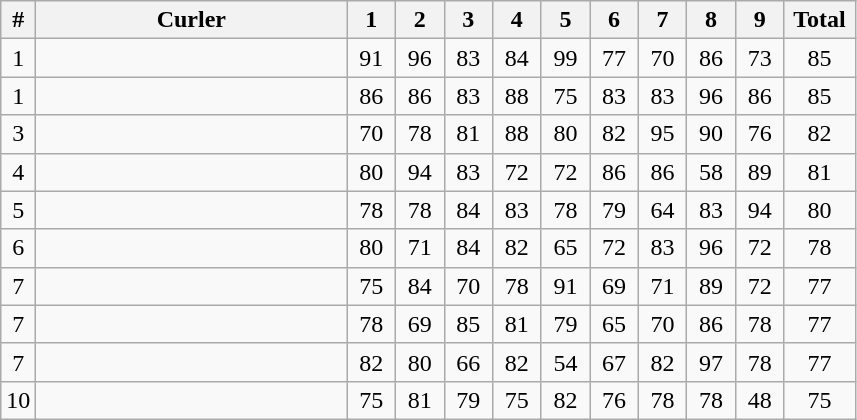<table class="wikitable sortable" style="text-align:center">
<tr>
<th>#</th>
<th width=200>Curler</th>
<th width=25>1</th>
<th width=25>2</th>
<th width=25>3</th>
<th width=25>4</th>
<th width=25>5</th>
<th width=25>6</th>
<th width=25>7</th>
<th width=25>8</th>
<th width=25>9</th>
<th width=40>Total</th>
</tr>
<tr>
<td>1</td>
<td align=left></td>
<td>91</td>
<td>96</td>
<td>83</td>
<td>84</td>
<td>99</td>
<td>77</td>
<td>70</td>
<td>86</td>
<td>73</td>
<td>85</td>
</tr>
<tr>
<td>1</td>
<td align=left></td>
<td>86</td>
<td>86</td>
<td>83</td>
<td>88</td>
<td>75</td>
<td>83</td>
<td>83</td>
<td>96</td>
<td>86</td>
<td>85</td>
</tr>
<tr>
<td>3</td>
<td align=left></td>
<td>70</td>
<td>78</td>
<td>81</td>
<td>88</td>
<td>80</td>
<td>82</td>
<td>95</td>
<td>90</td>
<td>76</td>
<td>82</td>
</tr>
<tr>
<td>4</td>
<td align=left></td>
<td>80</td>
<td>94</td>
<td>83</td>
<td>72</td>
<td>72</td>
<td>86</td>
<td>86</td>
<td>58</td>
<td>89</td>
<td>81</td>
</tr>
<tr>
<td>5</td>
<td align=left></td>
<td>78</td>
<td>78</td>
<td>84</td>
<td>83</td>
<td>78</td>
<td>79</td>
<td>64</td>
<td>83</td>
<td>94</td>
<td>80</td>
</tr>
<tr>
<td>6</td>
<td align=left></td>
<td>80</td>
<td>71</td>
<td>84</td>
<td>82</td>
<td>65</td>
<td>72</td>
<td>83</td>
<td>96</td>
<td>72</td>
<td>78</td>
</tr>
<tr>
<td>7</td>
<td align=left></td>
<td>75</td>
<td>84</td>
<td>70</td>
<td>78</td>
<td>91</td>
<td>69</td>
<td>71</td>
<td>89</td>
<td>72</td>
<td>77</td>
</tr>
<tr>
<td>7</td>
<td align=left></td>
<td>78</td>
<td>69</td>
<td>85</td>
<td>81</td>
<td>79</td>
<td>65</td>
<td>70</td>
<td>86</td>
<td>78</td>
<td>77</td>
</tr>
<tr>
<td>7</td>
<td align=left></td>
<td>82</td>
<td>80</td>
<td>66</td>
<td>82</td>
<td>54</td>
<td>67</td>
<td>82</td>
<td>97</td>
<td>78</td>
<td>77</td>
</tr>
<tr>
<td>10</td>
<td align=left></td>
<td>75</td>
<td>81</td>
<td>79</td>
<td>75</td>
<td>82</td>
<td>76</td>
<td>78</td>
<td>78</td>
<td>48</td>
<td>75</td>
</tr>
</table>
